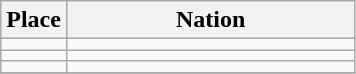<table class=wikitable style=text-align:left>
<tr>
<th width=35>Place</th>
<th width=185>Nation</th>
</tr>
<tr>
<td></td>
<td style=text-align:left></td>
</tr>
<tr>
<td></td>
<td style=text-align:left></td>
</tr>
<tr>
<td></td>
<td style=text-align:left></td>
</tr>
<tr>
</tr>
</table>
